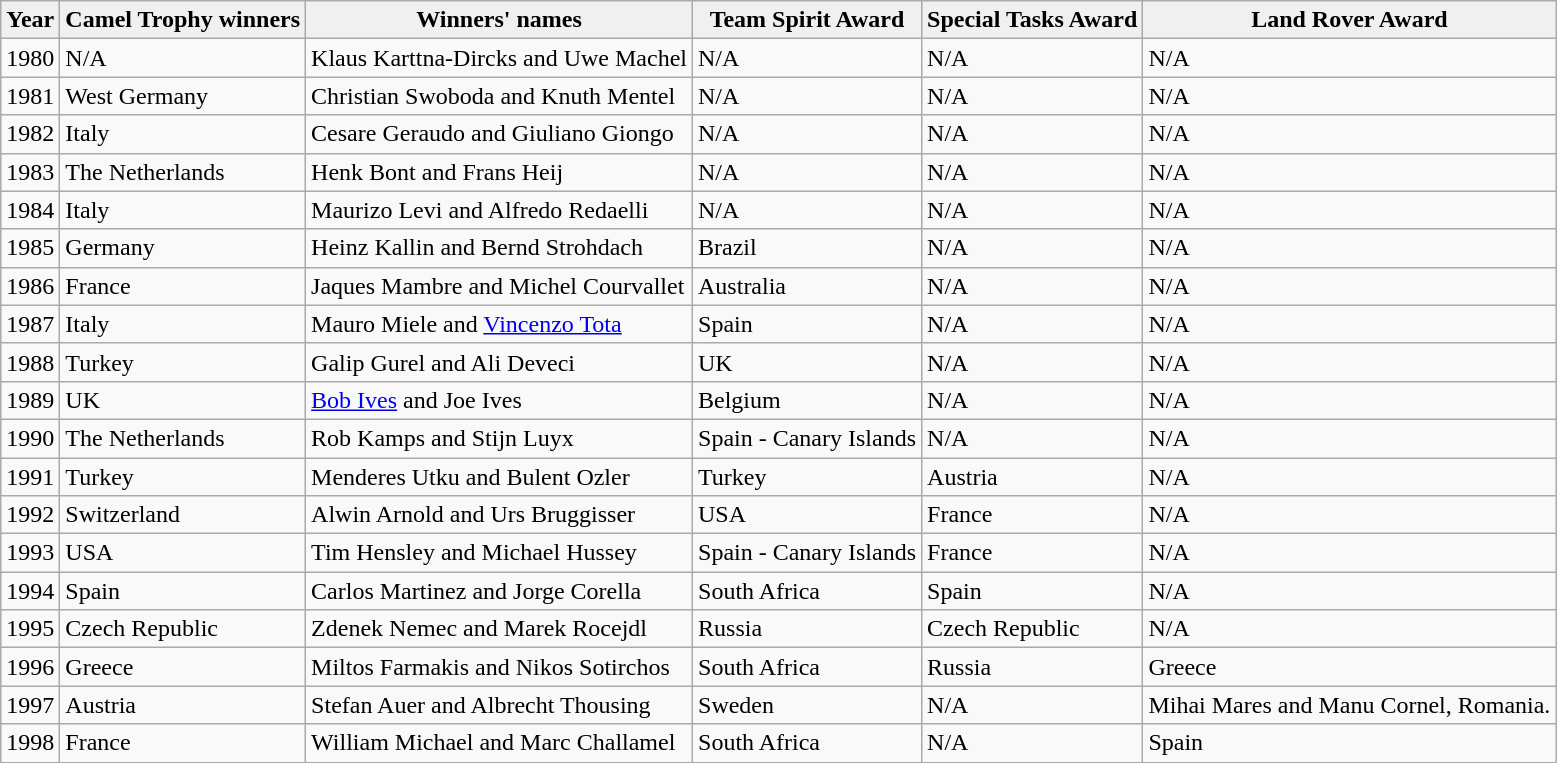<table class="wikitable">
<tr style="text-align:center; background:#f0f0f0;">
<td><strong>Year</strong></td>
<td><strong>Camel Trophy winners</strong></td>
<td><strong>Winners' names</strong></td>
<td><strong>Team Spirit Award</strong></td>
<td><strong>Special Tasks Award</strong></td>
<td><strong>Land Rover Award</strong></td>
</tr>
<tr>
<td>1980</td>
<td>N/A</td>
<td>Klaus Karttna-Dircks and Uwe Machel</td>
<td>N/A</td>
<td>N/A</td>
<td>N/A</td>
</tr>
<tr>
<td>1981</td>
<td>West Germany</td>
<td>Christian Swoboda and Knuth Mentel</td>
<td>N/A</td>
<td>N/A</td>
<td>N/A</td>
</tr>
<tr>
<td>1982</td>
<td>Italy</td>
<td>Cesare Geraudo and Giuliano Giongo</td>
<td>N/A</td>
<td>N/A</td>
<td>N/A</td>
</tr>
<tr>
<td>1983</td>
<td>The Netherlands</td>
<td>Henk Bont and Frans Heij</td>
<td>N/A</td>
<td>N/A</td>
<td>N/A</td>
</tr>
<tr>
<td>1984</td>
<td>Italy</td>
<td>Maurizo Levi and Alfredo Redaelli</td>
<td>N/A</td>
<td>N/A</td>
<td>N/A</td>
</tr>
<tr>
<td>1985</td>
<td>Germany</td>
<td>Heinz Kallin and Bernd Strohdach</td>
<td>Brazil</td>
<td>N/A</td>
<td>N/A</td>
</tr>
<tr>
<td>1986</td>
<td>France</td>
<td>Jaques Mambre and Michel Courvallet</td>
<td>Australia</td>
<td>N/A</td>
<td>N/A</td>
</tr>
<tr>
<td>1987</td>
<td>Italy</td>
<td>Mauro Miele and <a href='#'>Vincenzo Tota</a></td>
<td>Spain</td>
<td>N/A</td>
<td>N/A</td>
</tr>
<tr>
<td>1988</td>
<td>Turkey</td>
<td>Galip Gurel and Ali Deveci</td>
<td>UK</td>
<td>N/A</td>
<td>N/A</td>
</tr>
<tr>
<td>1989</td>
<td>UK</td>
<td><a href='#'>Bob Ives</a> and Joe Ives</td>
<td>Belgium</td>
<td>N/A</td>
<td>N/A</td>
</tr>
<tr>
<td>1990</td>
<td>The Netherlands</td>
<td>Rob Kamps and Stijn Luyx</td>
<td>Spain - Canary Islands</td>
<td>N/A</td>
<td>N/A</td>
</tr>
<tr>
<td>1991</td>
<td>Turkey</td>
<td>Menderes Utku and Bulent Ozler</td>
<td>Turkey</td>
<td>Austria</td>
<td>N/A</td>
</tr>
<tr>
<td>1992</td>
<td>Switzerland</td>
<td>Alwin Arnold and Urs Bruggisser</td>
<td>USA</td>
<td>France</td>
<td>N/A</td>
</tr>
<tr>
<td>1993</td>
<td>USA</td>
<td>Tim Hensley and Michael Hussey</td>
<td>Spain - Canary Islands</td>
<td>France</td>
<td>N/A</td>
</tr>
<tr>
<td>1994</td>
<td>Spain</td>
<td>Carlos Martinez and Jorge Corella</td>
<td>South Africa</td>
<td>Spain</td>
<td>N/A</td>
</tr>
<tr>
<td>1995</td>
<td>Czech Republic</td>
<td>Zdenek Nemec and Marek Rocejdl</td>
<td>Russia</td>
<td>Czech Republic</td>
<td>N/A</td>
</tr>
<tr>
<td>1996</td>
<td>Greece</td>
<td>Miltos Farmakis and Nikos Sotirchos</td>
<td>South Africa</td>
<td>Russia</td>
<td>Greece</td>
</tr>
<tr>
<td>1997</td>
<td>Austria</td>
<td>Stefan Auer and Albrecht Thousing</td>
<td>Sweden</td>
<td>N/A</td>
<td>Mihai Mares and Manu Cornel, Romania.</td>
</tr>
<tr>
<td>1998</td>
<td>France</td>
<td>William Michael and Marc Challamel</td>
<td>South Africa</td>
<td>N/A</td>
<td>Spain</td>
</tr>
</table>
